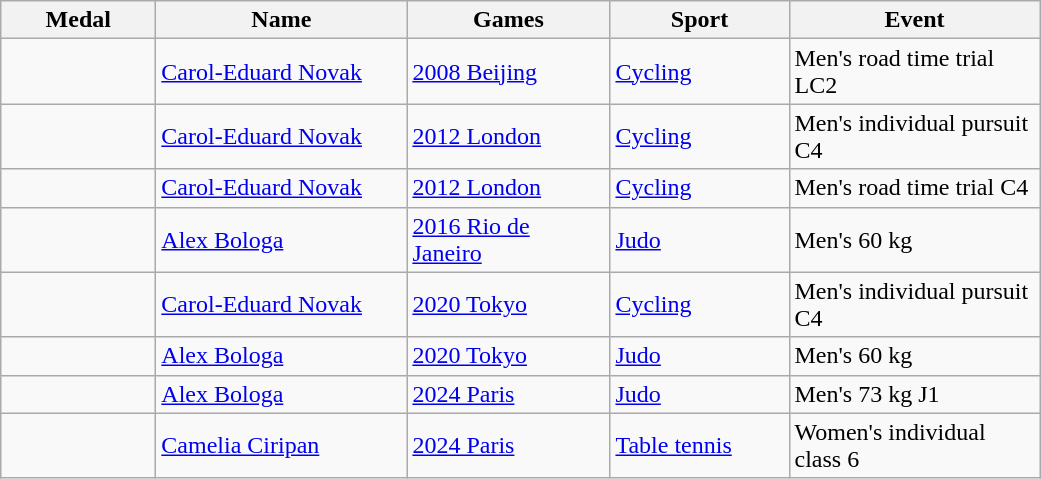<table class="wikitable sortable">
<tr>
<th style="width:6em">Medal</th>
<th style="width:10em">Name</th>
<th style="width:8em">Games</th>
<th style="width:7em">Sport</th>
<th style="width:10em">Event</th>
</tr>
<tr>
<td></td>
<td><a href='#'>Carol-Eduard Novak</a></td>
<td> <a href='#'>2008 Beijing</a></td>
<td><a href='#'>Cycling</a></td>
<td>Men's road time trial LC2</td>
</tr>
<tr>
<td></td>
<td><a href='#'>Carol-Eduard Novak</a></td>
<td> <a href='#'>2012 London</a></td>
<td><a href='#'>Cycling</a></td>
<td>Men's individual pursuit C4</td>
</tr>
<tr>
<td></td>
<td><a href='#'>Carol-Eduard Novak</a></td>
<td> <a href='#'>2012 London</a></td>
<td><a href='#'>Cycling</a></td>
<td>Men's road time trial C4</td>
</tr>
<tr>
<td></td>
<td><a href='#'>Alex Bologa</a></td>
<td> <a href='#'>2016 Rio de Janeiro</a></td>
<td><a href='#'>Judo</a></td>
<td>Men's 60 kg</td>
</tr>
<tr>
<td></td>
<td><a href='#'>Carol-Eduard Novak</a></td>
<td> <a href='#'>2020 Tokyo</a></td>
<td><a href='#'>Cycling</a></td>
<td>Men's individual pursuit C4</td>
</tr>
<tr>
<td></td>
<td><a href='#'>Alex Bologa</a></td>
<td> <a href='#'>2020 Tokyo</a></td>
<td><a href='#'>Judo</a></td>
<td>Men's 60 kg</td>
</tr>
<tr>
<td></td>
<td><a href='#'>Alex Bologa</a></td>
<td> <a href='#'>2024 Paris</a></td>
<td><a href='#'>Judo</a></td>
<td>Men's 73 kg J1</td>
</tr>
<tr>
<td></td>
<td><a href='#'>Camelia Ciripan</a></td>
<td> <a href='#'>2024 Paris</a></td>
<td><a href='#'>Table tennis</a></td>
<td>Women's individual class 6</td>
</tr>
</table>
